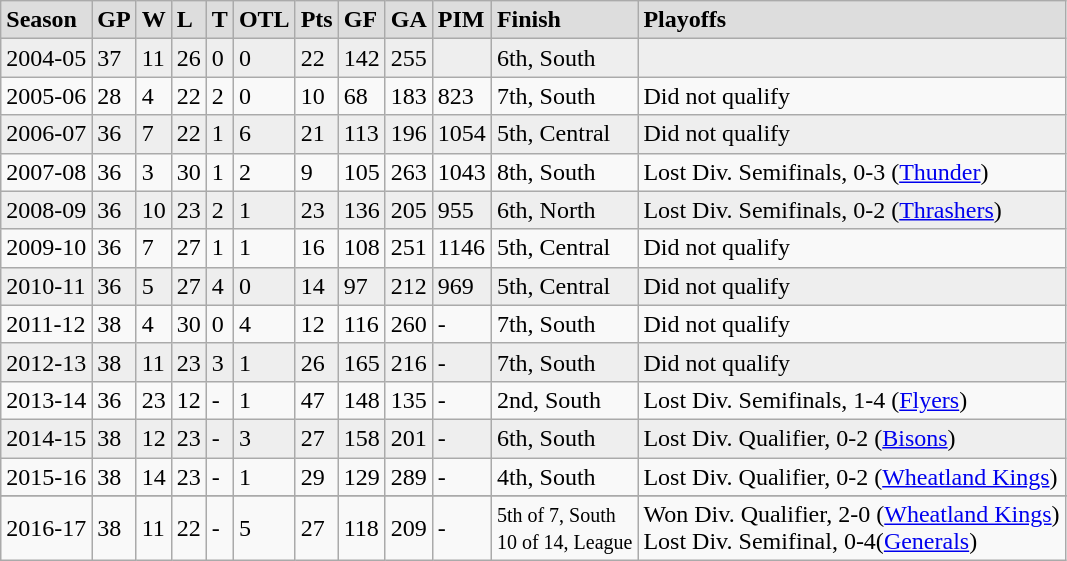<table class="wikitable">
<tr style="font-weight:bold; background-color:#dddddd;" |>
<td>Season</td>
<td>GP</td>
<td>W</td>
<td>L</td>
<td>T</td>
<td>OTL</td>
<td>Pts</td>
<td>GF</td>
<td>GA</td>
<td>PIM</td>
<td>Finish</td>
<td>Playoffs</td>
</tr>
<tr bgcolor="#eeeeee">
<td>2004-05</td>
<td>37</td>
<td>11</td>
<td>26</td>
<td>0</td>
<td>0</td>
<td>22</td>
<td>142</td>
<td>255</td>
<td></td>
<td>6th, South</td>
<td></td>
</tr>
<tr>
<td>2005-06</td>
<td>28</td>
<td>4</td>
<td>22</td>
<td>2</td>
<td>0</td>
<td>10</td>
<td>68</td>
<td>183</td>
<td>823</td>
<td>7th, South</td>
<td>Did not qualify</td>
</tr>
<tr bgcolor="#eeeeee">
<td>2006-07</td>
<td>36</td>
<td>7</td>
<td>22</td>
<td>1</td>
<td>6</td>
<td>21</td>
<td>113</td>
<td>196</td>
<td>1054</td>
<td>5th, Central</td>
<td>Did not qualify</td>
</tr>
<tr>
<td>2007-08</td>
<td>36</td>
<td>3</td>
<td>30</td>
<td>1</td>
<td>2</td>
<td>9</td>
<td>105</td>
<td>263</td>
<td>1043</td>
<td>8th, South</td>
<td>Lost Div.  Semifinals, 0-3 (<a href='#'>Thunder</a>)</td>
</tr>
<tr bgcolor="#eeeeee">
<td>2008-09</td>
<td>36</td>
<td>10</td>
<td>23</td>
<td>2</td>
<td>1</td>
<td>23</td>
<td>136</td>
<td>205</td>
<td>955</td>
<td>6th, North</td>
<td>Lost Div. Semifinals, 0-2 (<a href='#'>Thrashers</a>)</td>
</tr>
<tr>
<td>2009-10</td>
<td>36</td>
<td>7</td>
<td>27</td>
<td>1</td>
<td>1</td>
<td>16</td>
<td>108</td>
<td>251</td>
<td>1146</td>
<td>5th, Central</td>
<td>Did not qualify</td>
</tr>
<tr bgcolor="#eeeeee">
<td>2010-11</td>
<td>36</td>
<td>5</td>
<td>27</td>
<td>4</td>
<td>0</td>
<td>14</td>
<td>97</td>
<td>212</td>
<td>969</td>
<td>5th, Central</td>
<td>Did not qualify</td>
</tr>
<tr>
<td>2011-12</td>
<td>38</td>
<td>4</td>
<td>30</td>
<td>0</td>
<td>4</td>
<td>12</td>
<td>116</td>
<td>260</td>
<td>-</td>
<td>7th, South</td>
<td>Did not qualify</td>
</tr>
<tr bgcolor="#eeeeee">
<td>2012-13</td>
<td>38</td>
<td>11</td>
<td>23</td>
<td>3</td>
<td>1</td>
<td>26</td>
<td>165</td>
<td>216</td>
<td>-</td>
<td>7th, South</td>
<td>Did not qualify</td>
</tr>
<tr>
<td>2013-14</td>
<td>36</td>
<td>23</td>
<td>12</td>
<td>-</td>
<td>1</td>
<td>47</td>
<td>148</td>
<td>135</td>
<td>-</td>
<td>2nd, South</td>
<td>Lost Div. Semifinals, 1-4 (<a href='#'>Flyers</a>)</td>
</tr>
<tr bgcolor="#eeeeee">
<td>2014-15</td>
<td>38</td>
<td>12</td>
<td>23</td>
<td>-</td>
<td>3</td>
<td>27</td>
<td>158</td>
<td>201</td>
<td>-</td>
<td>6th, South</td>
<td>Lost  Div. Qualifier, 0-2 (<a href='#'>Bisons</a>)</td>
</tr>
<tr>
<td>2015-16</td>
<td>38</td>
<td>14</td>
<td>23</td>
<td>-</td>
<td>1</td>
<td>29</td>
<td>129</td>
<td>289</td>
<td>-</td>
<td>4th, South</td>
<td>Lost  Div. Qualifier, 0-2 (<a href='#'>Wheatland Kings</a>)</td>
</tr>
<tr bgcolor="#eeeeee">
</tr>
<tr>
<td>2016-17</td>
<td>38</td>
<td>11</td>
<td>22</td>
<td>-</td>
<td>5</td>
<td>27</td>
<td>118</td>
<td>209</td>
<td>-</td>
<td><small>5th of 7, South<br>10 of 14, League</small></td>
<td>Won  Div. Qualifier, 2-0 (<a href='#'>Wheatland Kings</a>)<br>Lost Div. Semifinal, 0-4(<a href='#'>Generals</a>)</td>
</tr>
</table>
